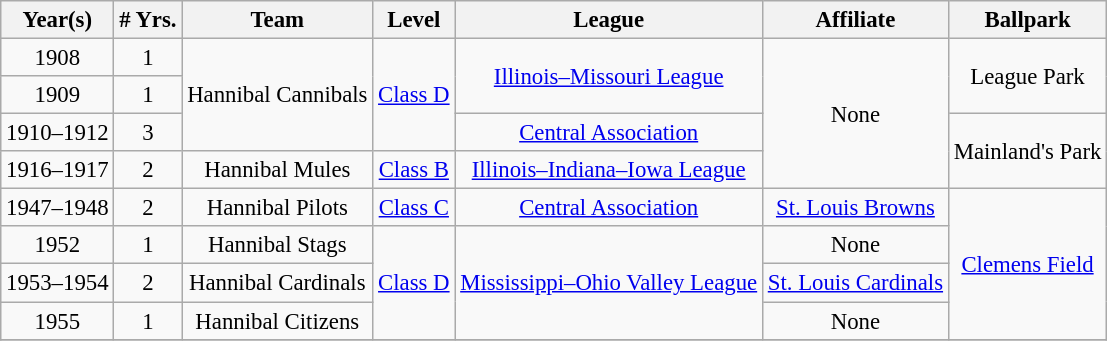<table class="wikitable" style="text-align:center; font-size: 95%;">
<tr>
<th>Year(s)</th>
<th># Yrs.</th>
<th>Team</th>
<th>Level</th>
<th>League</th>
<th>Affiliate</th>
<th>Ballpark</th>
</tr>
<tr>
<td>1908</td>
<td>1</td>
<td rowspan=3>Hannibal Cannibals</td>
<td rowspan=3><a href='#'>Class D</a></td>
<td rowspan=2><a href='#'>Illinois–Missouri League</a></td>
<td rowspan=4>None</td>
<td rowspan=2>League Park</td>
</tr>
<tr>
<td>1909</td>
<td>1</td>
</tr>
<tr>
<td>1910–1912</td>
<td>3</td>
<td><a href='#'>Central Association</a></td>
<td rowspan=2>Mainland's Park</td>
</tr>
<tr>
<td>1916–1917</td>
<td>2</td>
<td>Hannibal Mules</td>
<td><a href='#'>Class B</a></td>
<td><a href='#'>Illinois–Indiana–Iowa League</a></td>
</tr>
<tr>
<td>1947–1948</td>
<td>2</td>
<td>Hannibal Pilots</td>
<td><a href='#'>Class C</a></td>
<td><a href='#'>Central Association</a></td>
<td><a href='#'>St. Louis Browns</a></td>
<td rowspan=4><a href='#'>Clemens Field</a></td>
</tr>
<tr>
<td>1952</td>
<td>1</td>
<td>Hannibal Stags</td>
<td rowspan=3><a href='#'>Class D</a></td>
<td rowspan=3><a href='#'>Mississippi–Ohio Valley League</a></td>
<td>None</td>
</tr>
<tr>
<td>1953–1954</td>
<td>2</td>
<td>Hannibal Cardinals</td>
<td><a href='#'>St. Louis Cardinals</a></td>
</tr>
<tr>
<td>1955</td>
<td>1</td>
<td>Hannibal Citizens</td>
<td>None</td>
</tr>
<tr>
</tr>
</table>
